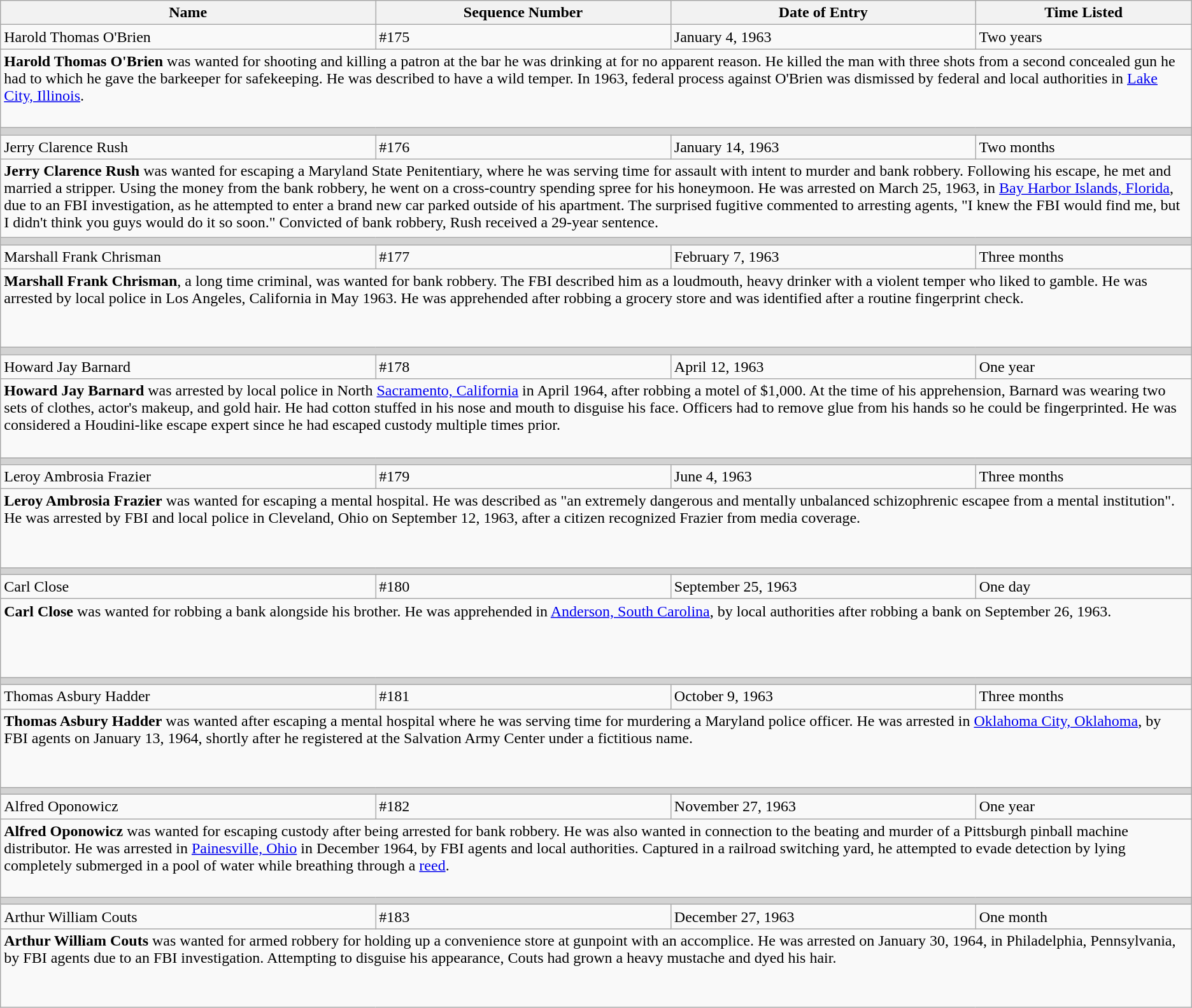<table class="wikitable">
<tr>
<th>Name</th>
<th>Sequence Number</th>
<th>Date of Entry</th>
<th>Time Listed</th>
</tr>
<tr>
<td height="10">Harold Thomas O'Brien</td>
<td>#175</td>
<td>January 4, 1963</td>
<td>Two years</td>
</tr>
<tr>
<td colspan="4" height="75" valign="top"><strong>Harold Thomas O'Brien</strong> was wanted for shooting and killing a patron at the bar he was drinking at for no apparent reason. He killed the man with three shots from a second concealed gun he had to which he gave the barkeeper for safekeeping. He was described to have a wild temper. In 1963, federal process against O'Brien was dismissed by federal and local authorities in <a href='#'>Lake City, Illinois</a>.</td>
</tr>
<tr>
<td colspan="4" style="background-color:lightgrey;"></td>
</tr>
<tr>
<td height="10">Jerry Clarence Rush</td>
<td>#176</td>
<td>January 14, 1963</td>
<td>Two months</td>
</tr>
<tr>
<td colspan="4" height="75" valign="top"><strong>Jerry Clarence Rush</strong> was wanted for escaping a Maryland State Penitentiary, where he was serving time for assault with intent to murder and bank robbery. Following his escape, he met and married a stripper. Using the money from the bank robbery, he went on a cross-country spending spree for his honeymoon. He was arrested on March 25, 1963, in <a href='#'>Bay Harbor Islands, Florida</a>, due to an FBI investigation, as he attempted to enter a brand new car parked outside of his apartment. The surprised fugitive commented to arresting agents, "I knew the FBI would find me, but I didn't think you guys would do it so soon." Convicted of bank robbery, Rush received a 29-year sentence.</td>
</tr>
<tr>
<td colspan="4" style="background-color:lightgrey;"></td>
</tr>
<tr>
<td height="10">Marshall Frank Chrisman</td>
<td>#177</td>
<td>February 7, 1963</td>
<td>Three months</td>
</tr>
<tr>
<td colspan="4" height="75" valign="top"><strong>Marshall Frank Chrisman</strong>, a long time criminal, was wanted for bank robbery. The FBI described him as a loudmouth, heavy drinker with a violent temper who liked to gamble. He was arrested by local police in Los Angeles, California in May 1963. He was apprehended after robbing a grocery store and was identified after a routine fingerprint check.</td>
</tr>
<tr>
<td colspan="4" style="background-color:lightgrey;"></td>
</tr>
<tr>
<td height="10">Howard Jay Barnard</td>
<td>#178</td>
<td>April 12, 1963</td>
<td>One year</td>
</tr>
<tr>
<td colspan="4" height="75" valign="top"><strong>Howard Jay Barnard</strong> was arrested by local police in North <a href='#'>Sacramento, California</a> in April 1964, after robbing a motel of $1,000. At the time of his apprehension, Barnard was wearing two sets of clothes, actor's makeup, and gold hair. He had cotton stuffed in his nose and mouth to disguise his face. Officers had to remove glue from his hands so he could be fingerprinted. He was considered a Houdini-like escape expert since he had escaped custody multiple times prior.</td>
</tr>
<tr>
<td colspan="4" style="background-color:lightgrey;"></td>
</tr>
<tr>
<td height="10">Leroy Ambrosia Frazier</td>
<td>#179</td>
<td>June 4, 1963</td>
<td>Three months</td>
</tr>
<tr>
<td colspan="4" height="75" valign="top"><strong>Leroy Ambrosia Frazier</strong> was wanted for escaping a mental hospital. He was described as "an extremely dangerous and mentally unbalanced schizophrenic escapee from a mental institution". He was arrested by FBI and local police in Cleveland, Ohio on September 12, 1963, after a citizen recognized Frazier from media coverage.</td>
</tr>
<tr>
<td colspan="4" style="background-color:lightgrey;"></td>
</tr>
<tr>
<td height="10">Carl Close</td>
<td>#180</td>
<td>September 25, 1963</td>
<td>One day</td>
</tr>
<tr>
<td colspan="4" height="75" valign="top"><strong>Carl Close</strong> was wanted for robbing a bank alongside his brother. He was apprehended in <a href='#'>Anderson, South Carolina</a>, by local authorities after robbing a bank on September 26, 1963.</td>
</tr>
<tr>
<td colspan="4" style="background-color:lightgrey;"></td>
</tr>
<tr>
<td height="10">Thomas Asbury Hadder</td>
<td>#181</td>
<td>October 9, 1963</td>
<td>Three months</td>
</tr>
<tr>
<td colspan="4" height="75" valign="top"><strong>Thomas Asbury Hadder</strong> was wanted after escaping a mental hospital where he was serving time for murdering a Maryland police officer. He was arrested in <a href='#'>Oklahoma City, Oklahoma</a>, by FBI agents on January 13, 1964, shortly after he registered at the Salvation Army Center under a fictitious name.</td>
</tr>
<tr>
<td colspan="4" style="background-color:lightgrey;"></td>
</tr>
<tr>
<td height="10">Alfred Oponowicz</td>
<td>#182</td>
<td>November 27, 1963</td>
<td>One year</td>
</tr>
<tr>
<td colspan="4" height="75" valign="top"><strong>Alfred Oponowicz</strong> was wanted for escaping custody after being arrested for bank robbery. He was also wanted in connection to the beating and murder of a Pittsburgh pinball machine distributor. He was arrested in <a href='#'>Painesville, Ohio</a> in December 1964, by FBI agents and local authorities. Captured in a railroad switching yard, he attempted to evade detection by lying completely submerged in a pool of water while breathing through a <a href='#'>reed</a>.</td>
</tr>
<tr>
<td colspan="4" style="background-color:lightgrey;"></td>
</tr>
<tr>
<td height="10">Arthur William Couts</td>
<td>#183</td>
<td>December 27, 1963</td>
<td>One month</td>
</tr>
<tr>
<td colspan="4" height="75" valign="top"><strong>Arthur William Couts</strong> was wanted for armed robbery for holding up a convenience store at gunpoint with an accomplice. He was arrested on January 30, 1964, in Philadelphia, Pennsylvania, by FBI agents due to an FBI investigation. Attempting to disguise his appearance, Couts had grown a heavy mustache and dyed his hair.</td>
</tr>
</table>
